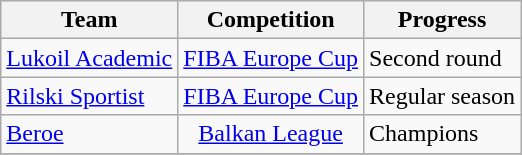<table class="wikitable sortable">
<tr>
<th>Team</th>
<th>Competition</th>
<th>Progress</th>
</tr>
<tr>
<td><a href='#'>Lukoil Academic</a></td>
<td align="center"><a href='#'>FIBA Europe Cup</a></td>
<td>Second round</td>
</tr>
<tr>
<td><a href='#'>Rilski Sportist</a></td>
<td align="center"><a href='#'>FIBA Europe Cup</a></td>
<td>Regular season</td>
</tr>
<tr>
<td><a href='#'>Beroe</a></td>
<td align="center"><a href='#'>Balkan League</a></td>
<td>Champions</td>
</tr>
<tr>
</tr>
</table>
